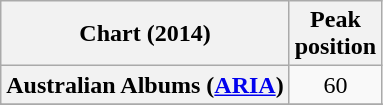<table class="wikitable sortable plainrowheaders" style="text-align:center">
<tr>
<th scope="col">Chart (2014)</th>
<th scope="col">Peak<br>position</th>
</tr>
<tr>
<th scope="row">Australian Albums (<a href='#'>ARIA</a>)</th>
<td>60</td>
</tr>
<tr>
</tr>
<tr>
</tr>
<tr>
</tr>
<tr>
</tr>
<tr>
</tr>
<tr>
</tr>
<tr>
</tr>
<tr>
</tr>
<tr>
</tr>
<tr>
</tr>
<tr>
</tr>
<tr>
</tr>
<tr>
</tr>
<tr>
</tr>
</table>
